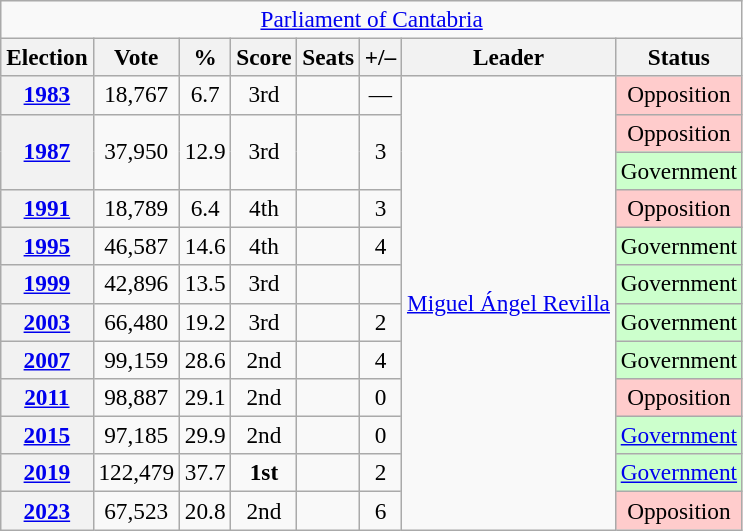<table class="wikitable" style="font-size:97%; text-align:center;">
<tr>
<td colspan="8"><a href='#'>Parliament of Cantabria</a></td>
</tr>
<tr>
<th>Election</th>
<th>Vote</th>
<th>%</th>
<th>Score</th>
<th>Seats</th>
<th>+/–</th>
<th>Leader</th>
<th>Status</th>
</tr>
<tr>
<th><a href='#'>1983</a></th>
<td>18,767</td>
<td>6.7</td>
<td>3rd</td>
<td></td>
<td>—</td>
<td rowspan="12"><a href='#'>Miguel Ángel Revilla</a></td>
<td style="background-color:#fcc;">Opposition</td>
</tr>
<tr>
<th rowspan="2"><a href='#'>1987</a></th>
<td rowspan="2">37,950</td>
<td rowspan="2">12.9</td>
<td rowspan="2">3rd</td>
<td rowspan="2"></td>
<td rowspan="2">3</td>
<td style="background-color:#fcc;">Opposition </td>
</tr>
<tr>
<td style="background-color:#cfc;">Government </td>
</tr>
<tr>
<th><a href='#'>1991</a></th>
<td>18,789</td>
<td>6.4</td>
<td>4th</td>
<td></td>
<td>3</td>
<td style="background-color:#fcc;">Opposition</td>
</tr>
<tr>
<th><a href='#'>1995</a></th>
<td>46,587</td>
<td>14.6</td>
<td>4th</td>
<td></td>
<td>4</td>
<td style="background-color:#cfc;">Government</td>
</tr>
<tr>
<th><a href='#'>1999</a></th>
<td>42,896</td>
<td>13.5</td>
<td>3rd</td>
<td></td>
<td></td>
<td style="background-color:#cfc;">Government</td>
</tr>
<tr>
<th><a href='#'>2003</a></th>
<td>66,480</td>
<td>19.2</td>
<td>3rd</td>
<td></td>
<td>2</td>
<td style="background-color:#cfc;">Government</td>
</tr>
<tr>
<th><a href='#'>2007</a></th>
<td>99,159</td>
<td>28.6</td>
<td>2nd</td>
<td></td>
<td>4</td>
<td style="background-color:#cfc;">Government</td>
</tr>
<tr>
<th><a href='#'>2011</a></th>
<td>98,887</td>
<td>29.1</td>
<td>2nd</td>
<td></td>
<td>0</td>
<td style="background-color:#fcc;">Opposition</td>
</tr>
<tr>
<th><a href='#'>2015</a></th>
<td>97,185</td>
<td>29.9</td>
<td>2nd</td>
<td></td>
<td>0</td>
<td style="background-color:#cfc;"><a href='#'>Government</a></td>
</tr>
<tr>
<th><a href='#'>2019</a></th>
<td>122,479</td>
<td>37.7</td>
<td><strong>1st</strong></td>
<td></td>
<td>2</td>
<td style="background-color:#cfc;"><a href='#'>Government</a></td>
</tr>
<tr>
<th><a href='#'>2023</a></th>
<td>67,523</td>
<td>20.8</td>
<td>2nd</td>
<td></td>
<td>6</td>
<td style="background-color:#fcc;">Opposition</td>
</tr>
</table>
